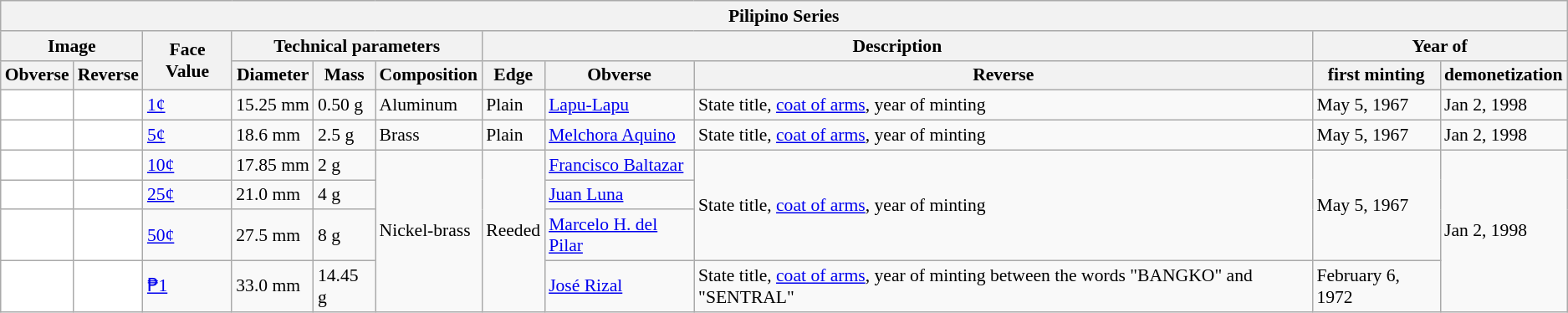<table class="wikitable" style="font-size: 90%">
<tr>
<th colspan="11"><strong>Pilipino Series</strong></th>
</tr>
<tr>
<th colspan="2">Image</th>
<th rowspan="2">Face Value</th>
<th colspan="3">Technical parameters</th>
<th colspan="3">Description</th>
<th colspan="2">Year of</th>
</tr>
<tr>
<th>Obverse</th>
<th>Reverse</th>
<th>Diameter</th>
<th>Mass</th>
<th>Composition</th>
<th>Edge</th>
<th>Obverse</th>
<th>Reverse</th>
<th>first minting</th>
<th>demonetization</th>
</tr>
<tr>
<td style="text-align:center; background:#fff;"></td>
<td style="text-align:center; background:#fff;"></td>
<td><a href='#'>1¢</a></td>
<td>15.25 mm</td>
<td>0.50 g</td>
<td>Aluminum</td>
<td>Plain</td>
<td><a href='#'>Lapu-Lapu</a></td>
<td>State title, <a href='#'>coat of arms</a>, year of minting</td>
<td>May 5, 1967</td>
<td>Jan 2, 1998</td>
</tr>
<tr>
<td style="text-align:center; background:#fff;"></td>
<td style="text-align:center; background:#fff;"></td>
<td><a href='#'>5¢</a></td>
<td>18.6 mm</td>
<td>2.5 g</td>
<td>Brass</td>
<td>Plain</td>
<td><a href='#'>Melchora Aquino</a></td>
<td>State title, <a href='#'>coat of arms</a>, year of minting</td>
<td>May 5, 1967</td>
<td>Jan 2, 1998</td>
</tr>
<tr>
<td style="text-align:center; background:#fff;"></td>
<td style="text-align:center; background:#fff;"></td>
<td><a href='#'>10¢</a></td>
<td>17.85 mm</td>
<td>2 g</td>
<td rowspan="4">Nickel-brass</td>
<td rowspan="4">Reeded</td>
<td><a href='#'>Francisco Baltazar</a></td>
<td rowspan="3">State title, <a href='#'>coat of arms</a>, year of minting</td>
<td rowspan="3">May 5, 1967</td>
<td rowspan="4">Jan 2, 1998</td>
</tr>
<tr>
<td style="text-align:center; background:#fff;"></td>
<td style="text-align:center; background:#fff;"></td>
<td><a href='#'>25¢</a></td>
<td>21.0 mm</td>
<td>4 g</td>
<td><a href='#'>Juan Luna</a></td>
</tr>
<tr>
<td style="text-align:center; background:#fff;"></td>
<td style="text-align:center; background:#fff;"></td>
<td><a href='#'>50¢</a></td>
<td>27.5 mm</td>
<td>8 g</td>
<td><a href='#'>Marcelo H. del Pilar</a></td>
</tr>
<tr>
<td style="text-align:center; background:#fff;"></td>
<td style="text-align:center; background:#fff;"></td>
<td><a href='#'>₱1</a></td>
<td>33.0 mm</td>
<td>14.45 g</td>
<td><a href='#'>José Rizal</a></td>
<td>State title, <a href='#'>coat of arms</a>, year of minting between the words "BANGKO" and "SENTRAL"</td>
<td>February 6, 1972</td>
</tr>
</table>
